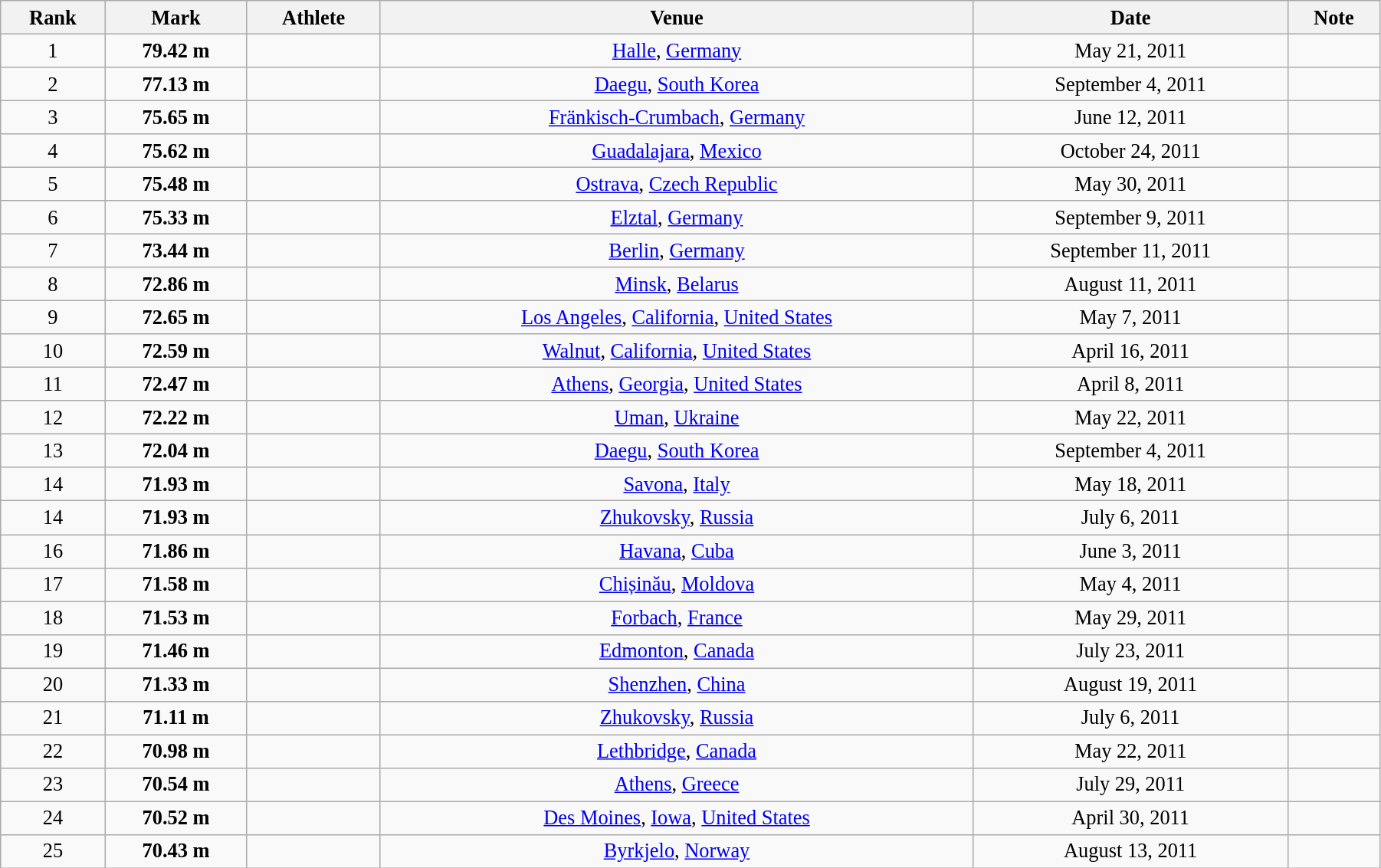<table class="wikitable" style=" text-align:center; font-size:110%;" width="95%">
<tr>
<th>Rank</th>
<th>Mark</th>
<th>Athlete</th>
<th>Venue</th>
<th>Date</th>
<th>Note</th>
</tr>
<tr>
<td>1</td>
<td><strong>79.42 m</strong></td>
<td align="left"></td>
<td><a href='#'>Halle</a>, <a href='#'>Germany</a></td>
<td>May 21, 2011</td>
<td></td>
</tr>
<tr>
<td>2</td>
<td><strong>77.13 m</strong></td>
<td align="left"></td>
<td><a href='#'>Daegu</a>, <a href='#'>South Korea</a></td>
<td>September 4, 2011</td>
<td></td>
</tr>
<tr>
<td>3</td>
<td><strong>75.65 m</strong></td>
<td align="left"></td>
<td><a href='#'>Fränkisch-Crumbach</a>, <a href='#'>Germany</a></td>
<td>June 12, 2011</td>
<td></td>
</tr>
<tr>
<td>4</td>
<td><strong>75.62 m</strong></td>
<td align="left"></td>
<td><a href='#'>Guadalajara</a>, <a href='#'>Mexico</a></td>
<td>October 24, 2011</td>
<td></td>
</tr>
<tr>
<td>5</td>
<td><strong>75.48 m</strong></td>
<td align="left"></td>
<td><a href='#'>Ostrava</a>, <a href='#'>Czech Republic</a></td>
<td>May 30, 2011</td>
<td></td>
</tr>
<tr>
<td>6</td>
<td><strong>75.33 m</strong></td>
<td align="left"></td>
<td><a href='#'>Elztal</a>, <a href='#'>Germany</a></td>
<td>September 9, 2011</td>
<td></td>
</tr>
<tr>
<td>7</td>
<td><strong>73.44 m</strong></td>
<td align="left"></td>
<td><a href='#'>Berlin</a>, <a href='#'>Germany</a></td>
<td>September 11, 2011</td>
<td></td>
</tr>
<tr>
<td>8</td>
<td><strong>72.86 m</strong></td>
<td align="left"></td>
<td><a href='#'>Minsk</a>, <a href='#'>Belarus</a></td>
<td>August 11, 2011</td>
<td></td>
</tr>
<tr>
<td>9</td>
<td><strong>72.65 m</strong></td>
<td align="left"></td>
<td><a href='#'>Los Angeles</a>, <a href='#'>California</a>, <a href='#'>United States</a></td>
<td>May 7, 2011</td>
<td></td>
</tr>
<tr>
<td>10</td>
<td><strong>72.59 m</strong></td>
<td align="left"></td>
<td><a href='#'>Walnut</a>, <a href='#'>California</a>, <a href='#'>United States</a></td>
<td>April 16, 2011</td>
<td></td>
</tr>
<tr>
<td>11</td>
<td><strong>72.47 m</strong></td>
<td align="left"></td>
<td><a href='#'>Athens</a>, <a href='#'>Georgia</a>, <a href='#'>United States</a></td>
<td>April 8, 2011</td>
<td></td>
</tr>
<tr>
<td>12</td>
<td><strong>72.22 m</strong></td>
<td align="left"></td>
<td><a href='#'>Uman</a>, <a href='#'>Ukraine</a></td>
<td>May 22, 2011</td>
<td></td>
</tr>
<tr>
<td>13</td>
<td><strong>72.04 m</strong></td>
<td align="left"></td>
<td><a href='#'>Daegu</a>, <a href='#'>South Korea</a></td>
<td>September 4, 2011</td>
<td></td>
</tr>
<tr>
<td>14</td>
<td><strong>71.93 m</strong></td>
<td align="left"></td>
<td><a href='#'>Savona</a>, <a href='#'>Italy</a></td>
<td>May 18, 2011</td>
<td></td>
</tr>
<tr>
<td>14</td>
<td><strong>71.93 m</strong></td>
<td align="left"></td>
<td><a href='#'>Zhukovsky</a>, <a href='#'>Russia</a></td>
<td>July 6, 2011</td>
<td></td>
</tr>
<tr>
<td>16</td>
<td><strong>71.86 m</strong></td>
<td align="left"></td>
<td><a href='#'>Havana</a>, <a href='#'>Cuba</a></td>
<td>June 3, 2011</td>
<td></td>
</tr>
<tr>
<td>17</td>
<td><strong>71.58 m</strong></td>
<td align="left"></td>
<td><a href='#'>Chișinău</a>, <a href='#'>Moldova</a></td>
<td>May 4, 2011</td>
<td></td>
</tr>
<tr>
<td>18</td>
<td><strong>71.53 m</strong></td>
<td align="left"></td>
<td><a href='#'>Forbach</a>, <a href='#'>France</a></td>
<td>May 29, 2011</td>
<td></td>
</tr>
<tr>
<td>19</td>
<td><strong>71.46 m</strong></td>
<td align="left"></td>
<td><a href='#'>Edmonton</a>, <a href='#'>Canada</a></td>
<td>July 23, 2011</td>
<td></td>
</tr>
<tr>
<td>20</td>
<td><strong>71.33 m</strong></td>
<td align="left"></td>
<td><a href='#'>Shenzhen</a>, <a href='#'>China</a></td>
<td>August 19, 2011</td>
<td></td>
</tr>
<tr>
<td>21</td>
<td><strong>71.11 m</strong></td>
<td align="left"></td>
<td><a href='#'>Zhukovsky</a>, <a href='#'>Russia</a></td>
<td>July 6, 2011</td>
<td></td>
</tr>
<tr>
<td>22</td>
<td><strong>70.98 m</strong></td>
<td align="left"></td>
<td><a href='#'>Lethbridge</a>, <a href='#'>Canada</a></td>
<td>May 22, 2011</td>
<td></td>
</tr>
<tr>
<td>23</td>
<td><strong>70.54 m</strong></td>
<td align="left"></td>
<td><a href='#'>Athens</a>, <a href='#'>Greece</a></td>
<td>July 29, 2011</td>
<td></td>
</tr>
<tr>
<td>24</td>
<td><strong>70.52 m</strong></td>
<td align="left"></td>
<td><a href='#'>Des Moines</a>, <a href='#'>Iowa</a>, <a href='#'>United States</a></td>
<td>April 30, 2011</td>
<td></td>
</tr>
<tr>
<td>25</td>
<td><strong>70.43 m</strong></td>
<td align="left"></td>
<td><a href='#'>Byrkjelo</a>, <a href='#'>Norway</a></td>
<td>August 13, 2011</td>
<td></td>
</tr>
</table>
